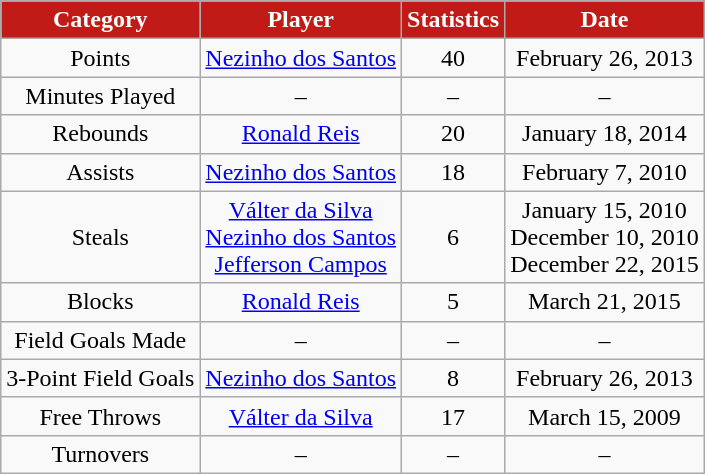<table class="wikitable" style="text-align:center">
<tr>
<th style="background:#C11B17; color:#FFFFFF;">Category</th>
<th style="background:#C11B17; color:#FFFFFF;">Player</th>
<th style="background:#C11B17; color:#FFFFFF;">Statistics</th>
<th style="background:#C11B17; color:#FFFFFF;">Date</th>
</tr>
<tr>
<td>Points</td>
<td><a href='#'>Nezinho dos Santos</a></td>
<td>40</td>
<td>February 26, 2013</td>
</tr>
<tr>
<td>Minutes Played</td>
<td>–</td>
<td>–</td>
<td>–</td>
</tr>
<tr>
<td>Rebounds</td>
<td><a href='#'>Ronald Reis</a></td>
<td>20</td>
<td>January 18, 2014</td>
</tr>
<tr>
<td>Assists</td>
<td><a href='#'>Nezinho dos Santos</a></td>
<td>18</td>
<td>February 7, 2010</td>
</tr>
<tr>
<td>Steals</td>
<td><a href='#'>Válter da Silva</a><br><a href='#'>Nezinho dos Santos</a><br><a href='#'>Jefferson Campos</a></td>
<td>6</td>
<td>January 15, 2010<br>December 10, 2010<br>December 22, 2015</td>
</tr>
<tr>
<td>Blocks</td>
<td><a href='#'>Ronald Reis</a></td>
<td>5</td>
<td>March 21, 2015</td>
</tr>
<tr>
<td>Field Goals Made</td>
<td>–</td>
<td>–</td>
<td>–</td>
</tr>
<tr>
<td>3-Point Field Goals</td>
<td><a href='#'>Nezinho dos Santos</a></td>
<td>8</td>
<td>February 26, 2013</td>
</tr>
<tr>
<td>Free Throws</td>
<td><a href='#'>Válter da Silva</a></td>
<td>17</td>
<td>March 15, 2009</td>
</tr>
<tr>
<td>Turnovers</td>
<td>–</td>
<td>–</td>
<td>–</td>
</tr>
</table>
